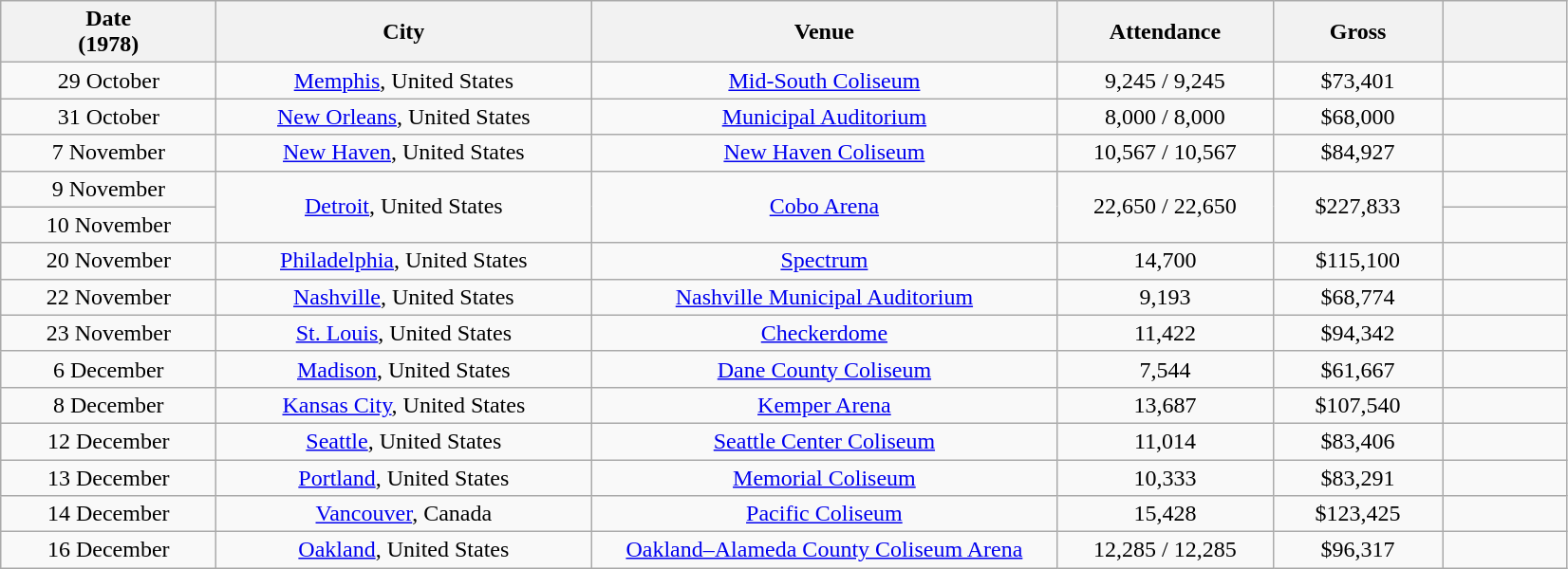<table class="wikitable" style="text-align:center;">
<tr>
<th scope="col" style="width:9em;">Date<br>(1978)</th>
<th scope="col" style="width:16em;">City</th>
<th scope="col" style="width:20em;">Venue</th>
<th scope="col" style="width:9em;">Attendance</th>
<th scope="col" style="width:7em;">Gross</th>
<th scope="col" style="width:5em;" class="unsortable"></th>
</tr>
<tr>
<td>29 October</td>
<td><a href='#'>Memphis</a>, United States</td>
<td><a href='#'>Mid-South Coliseum</a></td>
<td>9,245 / 9,245</td>
<td>$73,401</td>
<td></td>
</tr>
<tr>
<td>31 October</td>
<td><a href='#'>New Orleans</a>, United States</td>
<td><a href='#'>Municipal Auditorium</a></td>
<td>8,000 / 8,000</td>
<td>$68,000</td>
<td></td>
</tr>
<tr>
<td>7 November</td>
<td><a href='#'>New Haven</a>, United States</td>
<td><a href='#'>New Haven Coliseum</a></td>
<td>10,567 / 10,567</td>
<td>$84,927</td>
<td></td>
</tr>
<tr>
<td>9 November</td>
<td rowspan="2"><a href='#'>Detroit</a>, United States</td>
<td rowspan="2"><a href='#'>Cobo Arena</a></td>
<td rowspan="2">22,650 / 22,650</td>
<td rowspan="2">$227,833</td>
<td></td>
</tr>
<tr>
<td>10 November</td>
<td></td>
</tr>
<tr>
<td>20 November</td>
<td><a href='#'>Philadelphia</a>, United States</td>
<td><a href='#'>Spectrum</a></td>
<td>14,700</td>
<td>$115,100</td>
<td></td>
</tr>
<tr>
<td>22 November</td>
<td><a href='#'>Nashville</a>, United States</td>
<td><a href='#'>Nashville Municipal Auditorium</a></td>
<td>9,193</td>
<td>$68,774</td>
<td></td>
</tr>
<tr>
<td>23 November</td>
<td><a href='#'>St. Louis</a>, United States</td>
<td><a href='#'>Checkerdome</a></td>
<td>11,422</td>
<td>$94,342</td>
<td></td>
</tr>
<tr>
<td>6 December</td>
<td><a href='#'>Madison</a>, United States</td>
<td><a href='#'>Dane County Coliseum</a></td>
<td>7,544</td>
<td>$61,667</td>
<td></td>
</tr>
<tr>
<td>8 December</td>
<td><a href='#'>Kansas City</a>, United States</td>
<td><a href='#'>Kemper Arena</a></td>
<td>13,687</td>
<td>$107,540</td>
<td></td>
</tr>
<tr>
<td>12 December</td>
<td><a href='#'>Seattle</a>, United States</td>
<td><a href='#'>Seattle Center Coliseum</a></td>
<td>11,014</td>
<td>$83,406</td>
<td></td>
</tr>
<tr>
<td>13 December</td>
<td><a href='#'>Portland</a>, United States</td>
<td><a href='#'>Memorial Coliseum</a></td>
<td>10,333</td>
<td>$83,291</td>
<td></td>
</tr>
<tr>
<td>14 December</td>
<td><a href='#'>Vancouver</a>, Canada</td>
<td><a href='#'>Pacific Coliseum</a></td>
<td>15,428</td>
<td>$123,425</td>
<td></td>
</tr>
<tr>
<td>16 December</td>
<td><a href='#'>Oakland</a>, United States</td>
<td><a href='#'>Oakland–Alameda County Coliseum Arena</a></td>
<td>12,285 / 12,285</td>
<td>$96,317</td>
<td></td>
</tr>
</table>
